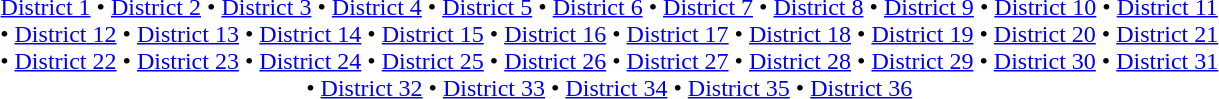<table id=toc class=toc summary=Contents style="width:65%">
<tr>
<td align=center><br><a href='#'>District 1</a> • <a href='#'>District 2</a> • <a href='#'>District 3</a> • <a href='#'>District 4</a> • <a href='#'>District 5</a> • <a href='#'>District 6</a> • <a href='#'>District 7</a> • <a href='#'>District 8</a> • <a href='#'>District 9</a> • <a href='#'>District 10</a> • <a href='#'>District 11</a> • <a href='#'>District 12</a> • <a href='#'>District 13</a> • <a href='#'>District 14</a> • <a href='#'>District 15</a> • <a href='#'>District 16</a> • <a href='#'>District 17</a> • <a href='#'>District 18</a> • <a href='#'>District 19</a> • <a href='#'>District 20</a> • <a href='#'>District 21</a> • <a href='#'>District 22</a> • <a href='#'>District 23</a> • <a href='#'>District 24</a> • <a href='#'>District 25</a> • <a href='#'>District 26</a> • <a href='#'>District 27</a> • <a href='#'>District 28</a> • <a href='#'>District 29</a> • <a href='#'>District 30</a> • <a href='#'>District 31</a> • <a href='#'>District 32</a> • <a href='#'>District 33</a> • <a href='#'>District 34</a> • <a href='#'>District 35</a> • <a href='#'>District 36</a> 
</td>
</tr>
</table>
